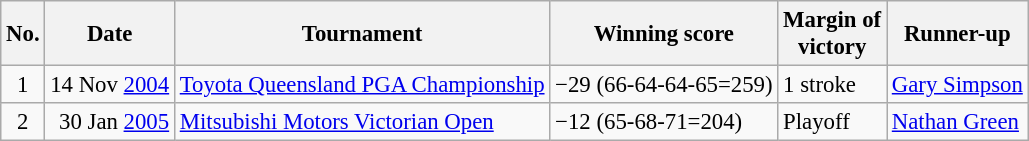<table class="wikitable" style="font-size:95%;">
<tr>
<th>No.</th>
<th>Date</th>
<th>Tournament</th>
<th>Winning score</th>
<th>Margin of<br>victory</th>
<th>Runner-up</th>
</tr>
<tr>
<td align=center>1</td>
<td align=right>14 Nov <a href='#'>2004</a></td>
<td><a href='#'>Toyota Queensland PGA Championship</a></td>
<td>−29 (66-64-64-65=259)</td>
<td>1 stroke</td>
<td> <a href='#'>Gary Simpson</a></td>
</tr>
<tr>
<td align=center>2</td>
<td align=right>30 Jan <a href='#'>2005</a></td>
<td><a href='#'>Mitsubishi Motors Victorian Open</a></td>
<td>−12 (65-68-71=204)</td>
<td>Playoff</td>
<td> <a href='#'>Nathan Green</a></td>
</tr>
</table>
